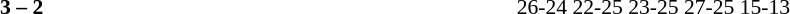<table width=100% cellspacing=1>
<tr>
<th width=20%></th>
<th width=12%></th>
<th width=20%></th>
<th width=33%></th>
<td></td>
</tr>
<tr style=font-size:90%>
<td align=right><strong></strong></td>
<td align=center><strong>3 – 2</strong></td>
<td></td>
<td>26-24 22-25 23-25 27-25 15-13</td>
</tr>
</table>
